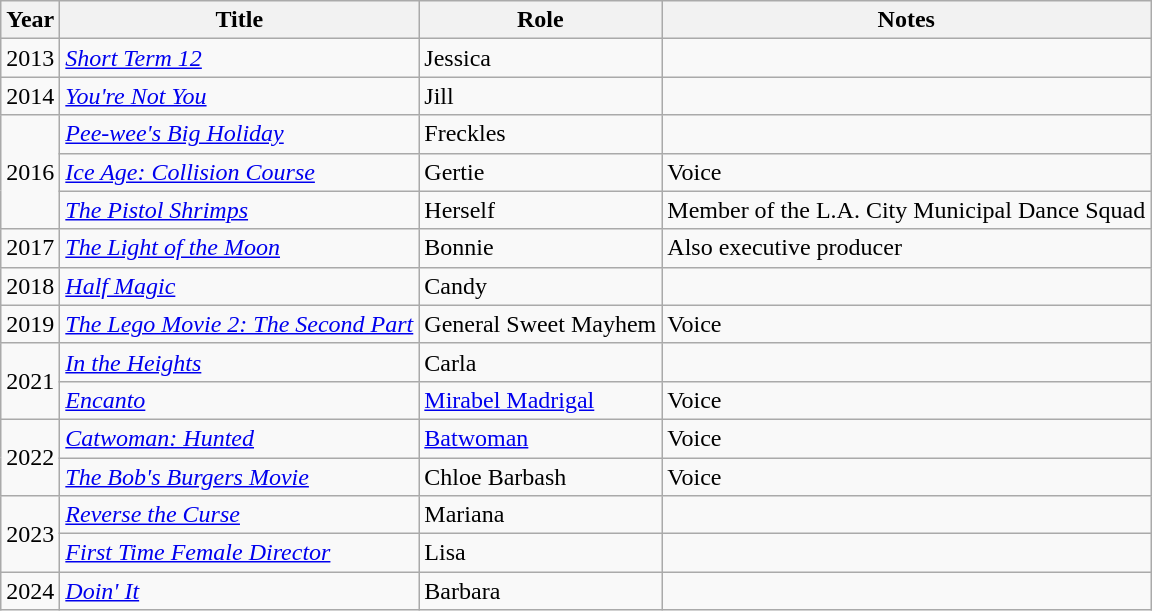<table class="wikitable sortable">
<tr>
<th>Year</th>
<th>Title</th>
<th>Role</th>
<th class="unsortable">Notes</th>
</tr>
<tr>
<td>2013</td>
<td><em><a href='#'>Short Term 12</a></em></td>
<td>Jessica</td>
<td></td>
</tr>
<tr>
<td>2014</td>
<td><em><a href='#'>You're Not You</a></em></td>
<td>Jill</td>
<td></td>
</tr>
<tr>
<td rowspan="3">2016</td>
<td><em><a href='#'>Pee-wee's Big Holiday</a></em></td>
<td>Freckles</td>
<td></td>
</tr>
<tr>
<td><em><a href='#'>Ice Age: Collision Course</a></em></td>
<td>Gertie</td>
<td>Voice</td>
</tr>
<tr>
<td><em><a href='#'>The Pistol Shrimps</a></em></td>
<td>Herself</td>
<td>Member of the L.A. City Municipal Dance Squad</td>
</tr>
<tr>
<td>2017</td>
<td><em><a href='#'>The Light of the Moon</a></em></td>
<td>Bonnie</td>
<td>Also executive producer</td>
</tr>
<tr>
<td>2018</td>
<td><em><a href='#'>Half Magic</a></em></td>
<td>Candy</td>
<td></td>
</tr>
<tr>
<td>2019</td>
<td><em><a href='#'>The Lego Movie 2: The Second Part</a></em></td>
<td>General Sweet Mayhem</td>
<td>Voice</td>
</tr>
<tr>
<td rowspan="2">2021</td>
<td><em><a href='#'>In the Heights</a></em></td>
<td>Carla</td>
<td></td>
</tr>
<tr>
<td><em><a href='#'>Encanto</a></em></td>
<td><a href='#'>Mirabel Madrigal</a></td>
<td>Voice</td>
</tr>
<tr>
<td rowspan="2">2022</td>
<td><em><a href='#'>Catwoman: Hunted</a></em></td>
<td><a href='#'>Batwoman</a></td>
<td>Voice</td>
</tr>
<tr>
<td><em><a href='#'>The Bob's Burgers Movie</a></em></td>
<td>Chloe Barbash</td>
<td>Voice</td>
</tr>
<tr>
<td rowspan="2">2023</td>
<td><em><a href='#'>Reverse the Curse</a></em></td>
<td>Mariana</td>
<td></td>
</tr>
<tr>
<td><em><a href='#'>First Time Female Director</a></em></td>
<td>Lisa</td>
<td></td>
</tr>
<tr>
<td>2024</td>
<td><em><a href='#'>Doin' It</a></td>
<td>Barbara</td>
<td></td>
</tr>
</table>
